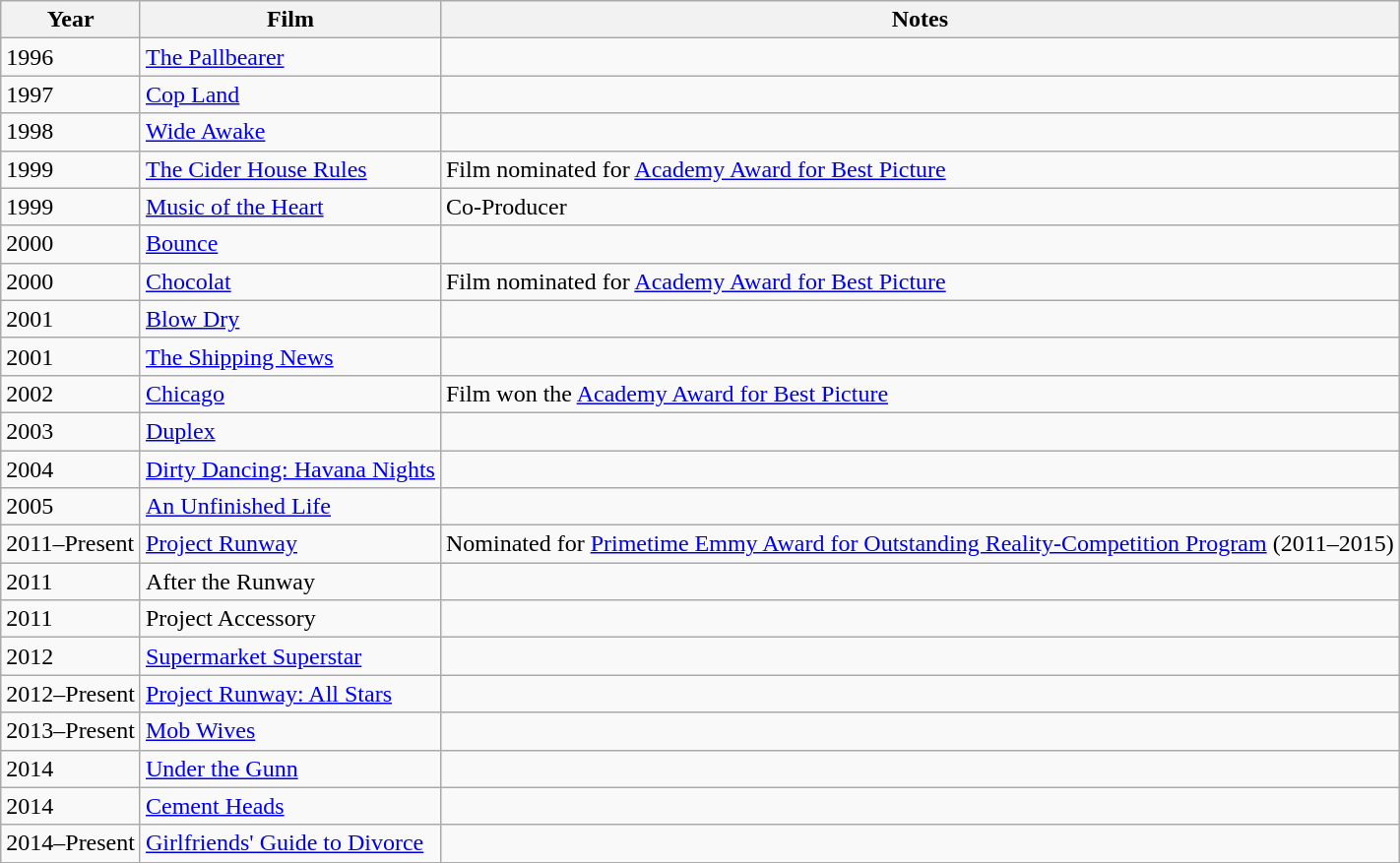<table class="wikitable">
<tr>
<th>Year</th>
<th>Film</th>
<th>Notes</th>
</tr>
<tr>
<td>1996</td>
<td><a href='#'>The Pallbearer</a></td>
<td></td>
</tr>
<tr>
<td>1997</td>
<td><a href='#'>Cop Land</a></td>
<td></td>
</tr>
<tr>
<td>1998</td>
<td><a href='#'>Wide Awake</a></td>
<td></td>
</tr>
<tr>
<td>1999</td>
<td><a href='#'>The Cider House Rules</a></td>
<td>Film nominated for <a href='#'>Academy Award for Best Picture</a></td>
</tr>
<tr>
<td>1999</td>
<td><a href='#'>Music of the Heart</a></td>
<td>Co-Producer</td>
</tr>
<tr>
<td>2000</td>
<td><a href='#'>Bounce</a></td>
<td></td>
</tr>
<tr>
<td>2000</td>
<td><a href='#'>Chocolat</a></td>
<td>Film nominated for <a href='#'>Academy Award for Best Picture</a></td>
</tr>
<tr>
<td>2001</td>
<td><a href='#'>Blow Dry</a></td>
<td></td>
</tr>
<tr>
<td>2001</td>
<td><a href='#'>The Shipping News</a></td>
<td></td>
</tr>
<tr>
<td>2002</td>
<td><a href='#'>Chicago</a></td>
<td>Film won the <a href='#'>Academy Award for Best Picture</a></td>
</tr>
<tr>
<td>2003</td>
<td><a href='#'>Duplex</a></td>
<td></td>
</tr>
<tr>
<td>2004</td>
<td><a href='#'>Dirty Dancing: Havana Nights</a></td>
<td></td>
</tr>
<tr>
<td>2005</td>
<td><a href='#'>An Unfinished Life</a></td>
<td></td>
</tr>
<tr>
<td>2011–Present</td>
<td><a href='#'>Project Runway</a></td>
<td>Nominated for <a href='#'>Primetime Emmy Award for Outstanding Reality-Competition Program</a> (2011–2015)</td>
</tr>
<tr>
<td>2011</td>
<td>After the Runway</td>
<td></td>
</tr>
<tr>
<td>2011</td>
<td>Project Accessory</td>
<td></td>
</tr>
<tr>
<td>2012</td>
<td><a href='#'>Supermarket Superstar</a></td>
<td></td>
</tr>
<tr>
<td>2012–Present</td>
<td><a href='#'>Project Runway: All Stars</a></td>
<td></td>
</tr>
<tr>
<td>2013–Present</td>
<td><a href='#'>Mob Wives</a></td>
<td></td>
</tr>
<tr>
<td>2014</td>
<td><a href='#'>Under the Gunn</a></td>
<td></td>
</tr>
<tr>
<td>2014</td>
<td><a href='#'>Cement Heads</a></td>
<td></td>
</tr>
<tr>
<td>2014–Present</td>
<td><a href='#'>Girlfriends' Guide to Divorce</a></td>
<td></td>
</tr>
</table>
